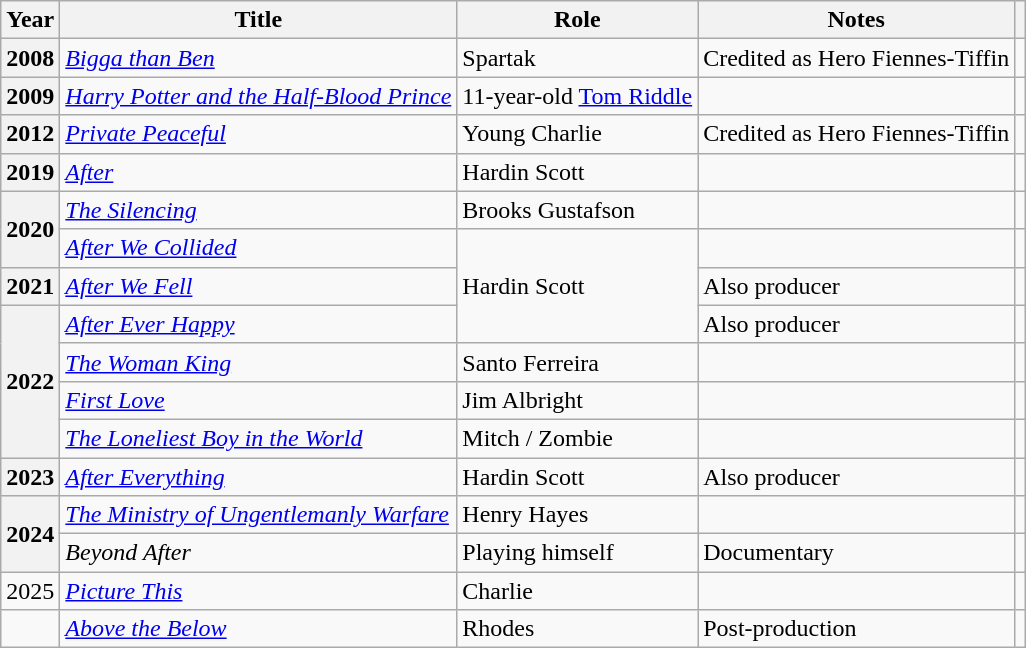<table class="wikitable plainrowheaders sortable">
<tr>
<th scope="col">Year</th>
<th scope="col">Title</th>
<th scope="col">Role</th>
<th scope="col" class="unsortable">Notes</th>
<th scope="col" class="unsortable"></th>
</tr>
<tr>
<th scope="row">2008</th>
<td><em><a href='#'>Bigga than Ben</a></em></td>
<td>Spartak</td>
<td>Credited as Hero Fiennes-Tiffin</td>
<td></td>
</tr>
<tr>
<th scope="row">2009</th>
<td><em><a href='#'>Harry Potter and the Half-Blood Prince</a></em></td>
<td>11-year-old <a href='#'>Tom Riddle</a></td>
<td></td>
<td></td>
</tr>
<tr>
<th scope="row">2012</th>
<td><em><a href='#'>Private Peaceful</a></em></td>
<td>Young Charlie</td>
<td>Credited as Hero Fiennes-Tiffin</td>
<td></td>
</tr>
<tr>
<th scope="row">2019</th>
<td><em><a href='#'>After</a></em></td>
<td>Hardin Scott</td>
<td></td>
<td></td>
</tr>
<tr>
<th scope="row" rowspan="2">2020</th>
<td><em><a href='#'>The Silencing</a></em></td>
<td>Brooks Gustafson</td>
<td></td>
<td></td>
</tr>
<tr>
<td><em><a href='#'>After We Collided</a></em></td>
<td rowspan="3">Hardin Scott</td>
<td></td>
<td></td>
</tr>
<tr>
<th scope="row">2021</th>
<td><em><a href='#'>After We Fell</a></em></td>
<td>Also producer</td>
<td></td>
</tr>
<tr>
<th scope="row" rowspan="4">2022</th>
<td><em><a href='#'>After Ever Happy</a></em></td>
<td>Also producer</td>
<td></td>
</tr>
<tr>
<td><em><a href='#'>The Woman King</a></em></td>
<td>Santo Ferreira</td>
<td></td>
<td></td>
</tr>
<tr>
<td><em><a href='#'>First Love</a></em></td>
<td>Jim Albright</td>
<td></td>
<td></td>
</tr>
<tr>
<td><em><a href='#'>The Loneliest Boy in the World</a></em></td>
<td>Mitch / Zombie</td>
<td></td>
<td></td>
</tr>
<tr>
<th scope="row">2023</th>
<td><em><a href='#'>After Everything</a></em></td>
<td>Hardin Scott</td>
<td>Also producer</td>
<td></td>
</tr>
<tr>
<th scope="row" rowspan="2">2024</th>
<td><em><a href='#'>The Ministry of Ungentlemanly Warfare</a></em></td>
<td>Henry Hayes</td>
<td></td>
<td></td>
</tr>
<tr>
<td><em>Beyond After</em></td>
<td>Playing himself</td>
<td>Documentary</td>
<td></td>
</tr>
<tr>
<td>2025</td>
<td><em><a href='#'>Picture This</a></em></td>
<td>Charlie</td>
<td></td>
<td></td>
</tr>
<tr>
<td></td>
<td><em><a href='#'>Above the Below</a></em></td>
<td>Rhodes</td>
<td>Post-production</td>
<td></td>
</tr>
</table>
